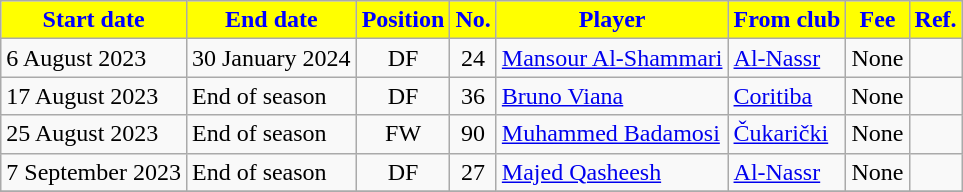<table class="wikitable sortable">
<tr>
<th style="background:yellow; color:blue;"><strong>Start date</strong></th>
<th style="background:yellow; color:blue;"><strong>End date</strong></th>
<th style="background:yellow; color:blue;"><strong>Position</strong></th>
<th style="background:yellow; color:blue;"><strong>No.</strong></th>
<th style="background:yellow; color:blue;"><strong>Player</strong></th>
<th style="background:yellow; color:blue;"><strong>From club</strong></th>
<th style="background:yellow; color:blue;"><strong>Fee</strong></th>
<th style="background:yellow; color:blue;"><strong>Ref.</strong></th>
</tr>
<tr>
<td>6 August 2023</td>
<td>30 January 2024</td>
<td style="text-align:center;">DF</td>
<td style="text-align:center;">24</td>
<td style="text-align:left;"> <a href='#'>Mansour Al-Shammari</a></td>
<td style="text-align:left;"> <a href='#'>Al-Nassr</a></td>
<td>None</td>
<td></td>
</tr>
<tr>
<td>17 August 2023</td>
<td>End of season</td>
<td style="text-align:center;">DF</td>
<td style="text-align:center;">36</td>
<td style="text-align:left;"> <a href='#'>Bruno Viana</a></td>
<td style="text-align:left;"> <a href='#'>Coritiba</a></td>
<td>None</td>
<td></td>
</tr>
<tr>
<td>25 August 2023</td>
<td>End of season</td>
<td style="text-align:center;">FW</td>
<td style="text-align:center;">90</td>
<td style="text-align:left;"> <a href='#'>Muhammed Badamosi</a></td>
<td style="text-align:left;"> <a href='#'>Čukarički</a></td>
<td>None</td>
<td></td>
</tr>
<tr>
<td>7 September 2023</td>
<td>End of season</td>
<td style="text-align:center;">DF</td>
<td style="text-align:center;">27</td>
<td style="text-align:left;"> <a href='#'>Majed Qasheesh</a></td>
<td style="text-align:left;"> <a href='#'>Al-Nassr</a></td>
<td>None</td>
<td></td>
</tr>
<tr>
</tr>
</table>
